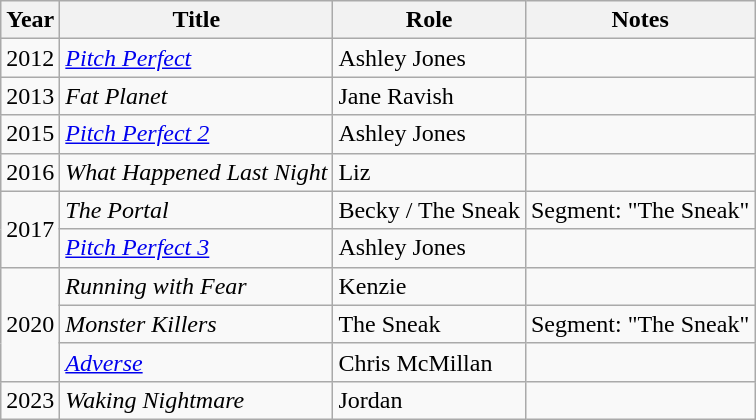<table class="wikitable sortable">
<tr>
<th>Year</th>
<th>Title</th>
<th>Role</th>
<th class="unsortable">Notes</th>
</tr>
<tr>
<td>2012</td>
<td><em><a href='#'>Pitch Perfect</a></em></td>
<td>Ashley Jones</td>
<td></td>
</tr>
<tr>
<td>2013</td>
<td><em>Fat Planet</em></td>
<td>Jane Ravish</td>
<td></td>
</tr>
<tr>
<td>2015</td>
<td><em><a href='#'>Pitch Perfect 2</a></em></td>
<td>Ashley Jones</td>
<td></td>
</tr>
<tr>
<td>2016</td>
<td><em>What Happened Last Night</em></td>
<td>Liz</td>
<td></td>
</tr>
<tr>
<td rowspan="2">2017</td>
<td><em>The Portal</em></td>
<td>Becky / The Sneak</td>
<td>Segment: "The Sneak"</td>
</tr>
<tr>
<td><em><a href='#'>Pitch Perfect 3</a></em></td>
<td>Ashley Jones</td>
<td></td>
</tr>
<tr>
<td rowspan="3">2020</td>
<td><em>Running with Fear</em></td>
<td>Kenzie</td>
<td></td>
</tr>
<tr>
<td><em>Monster Killers</em></td>
<td>The Sneak</td>
<td>Segment: "The Sneak"</td>
</tr>
<tr>
<td><em><a href='#'>Adverse</a></em></td>
<td>Chris McMillan</td>
<td></td>
</tr>
<tr>
<td>2023</td>
<td><em>Waking Nightmare</em></td>
<td>Jordan</td>
<td></td>
</tr>
</table>
